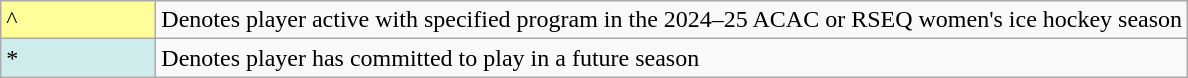<table class="wikitable">
<tr>
<td style="background-color:#FFFF99; border:1px solid #aaaaaa; width:6em">^</td>
<td>Denotes player active with specified program in the 2024–25 ACAC or RSEQ women's ice hockey season</td>
</tr>
<tr>
<td style="background-color:#CFECEC; border:1px solid #aaaaaa; width:6em">*</td>
<td>Denotes player has committed to play in a future season</td>
</tr>
</table>
